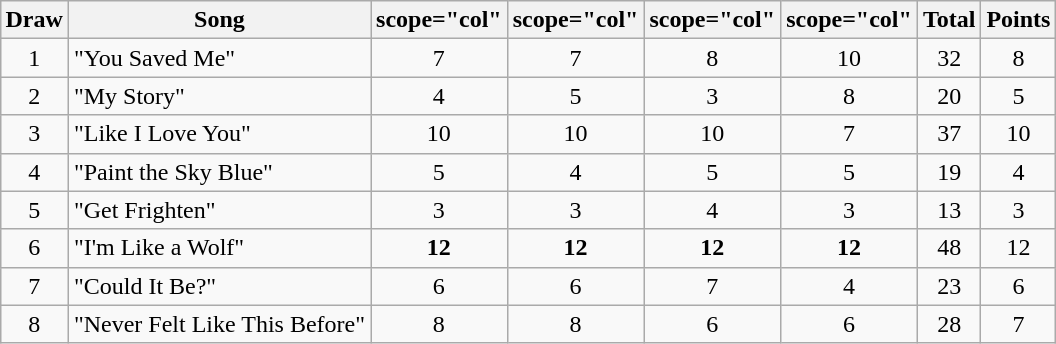<table class="wikitable collapsible" style="margin: 1em auto 1em auto; text-align:center">
<tr>
<th>Draw</th>
<th>Song</th>
<th>scope="col" </th>
<th>scope="col" </th>
<th>scope="col" </th>
<th>scope="col" </th>
<th>Total</th>
<th>Points</th>
</tr>
<tr>
<td>1</td>
<td align="left">"You Saved Me"</td>
<td>7</td>
<td>7</td>
<td>8</td>
<td>10</td>
<td>32</td>
<td>8</td>
</tr>
<tr>
<td>2</td>
<td align="left">"My Story"</td>
<td>4</td>
<td>5</td>
<td>3</td>
<td>8</td>
<td>20</td>
<td>5</td>
</tr>
<tr>
<td>3</td>
<td align="left">"Like I Love You"</td>
<td>10</td>
<td>10</td>
<td>10</td>
<td>7</td>
<td>37</td>
<td>10</td>
</tr>
<tr>
<td>4</td>
<td align="left">"Paint the Sky Blue"</td>
<td>5</td>
<td>4</td>
<td>5</td>
<td>5</td>
<td>19</td>
<td>4</td>
</tr>
<tr>
<td>5</td>
<td align="left">"Get Frighten"</td>
<td>3</td>
<td>3</td>
<td>4</td>
<td>3</td>
<td>13</td>
<td>3</td>
</tr>
<tr>
<td>6</td>
<td align="left">"I'm Like a Wolf"</td>
<td><strong>12</strong></td>
<td><strong>12</strong></td>
<td><strong>12</strong></td>
<td><strong>12</strong></td>
<td>48</td>
<td>12</td>
</tr>
<tr>
<td>7</td>
<td align="left">"Could It Be?"</td>
<td>6</td>
<td>6</td>
<td>7</td>
<td>4</td>
<td>23</td>
<td>6</td>
</tr>
<tr>
<td>8</td>
<td align="left">"Never Felt Like This Before"</td>
<td>8</td>
<td>8</td>
<td>6</td>
<td>6</td>
<td>28</td>
<td>7</td>
</tr>
</table>
